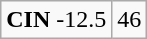<table class="wikitable" style="margin-right: auto; margin-right: auto; border: none;">
<tr align="center">
</tr>
<tr align="center">
<td><strong>CIN</strong> -12.5</td>
<td>46</td>
</tr>
</table>
